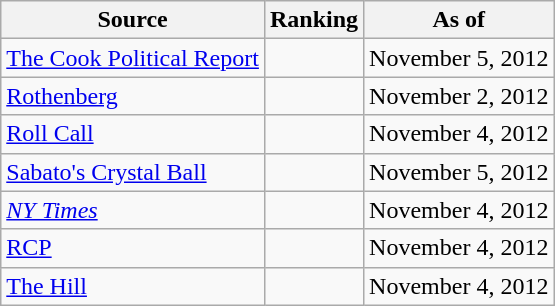<table class="wikitable" style="text-align:center">
<tr>
<th>Source</th>
<th>Ranking</th>
<th>As of</th>
</tr>
<tr>
<td align=left><a href='#'>The Cook Political Report</a></td>
<td></td>
<td>November 5, 2012</td>
</tr>
<tr>
<td align=left><a href='#'>Rothenberg</a></td>
<td></td>
<td>November 2, 2012</td>
</tr>
<tr>
<td align=left><a href='#'>Roll Call</a></td>
<td></td>
<td>November 4, 2012</td>
</tr>
<tr>
<td align=left><a href='#'>Sabato's Crystal Ball</a></td>
<td></td>
<td>November 5, 2012</td>
</tr>
<tr>
<td align=left><a href='#'><em>NY Times</em></a></td>
<td></td>
<td>November 4, 2012</td>
</tr>
<tr>
<td align="left"><a href='#'>RCP</a></td>
<td></td>
<td>November 4, 2012</td>
</tr>
<tr>
<td align=left><a href='#'>The Hill</a></td>
<td></td>
<td>November 4, 2012</td>
</tr>
</table>
